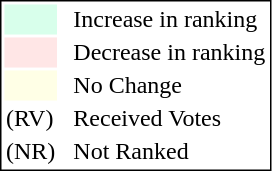<table style="border:1px solid black;">
<tr>
<td style="background:#D8FFEB; width:20px;"></td>
<td> </td>
<td>Increase in ranking</td>
</tr>
<tr>
<td style="background:#FFE6E6; width:20px;"></td>
<td> </td>
<td>Decrease in ranking</td>
</tr>
<tr>
<td style="background:#FFFFE6; width:20px;"></td>
<td> </td>
<td>No Change</td>
</tr>
<tr>
<td>(RV)</td>
<td> </td>
<td>Received Votes</td>
</tr>
<tr>
<td>(NR)</td>
<td> </td>
<td>Not Ranked</td>
</tr>
</table>
